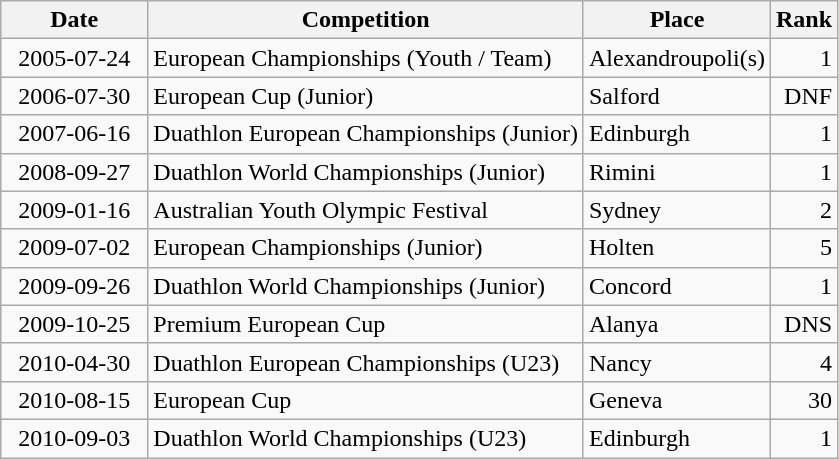<table class="wikitable sortable">
<tr>
<th>Date</th>
<th>Competition</th>
<th>Place</th>
<th>Rank</th>
</tr>
<tr>
<td style="text-align:right">  2005-07-24  </td>
<td>European Championships (Youth / Team)</td>
<td>Alexandroupoli(s)</td>
<td style="text-align:right">1</td>
</tr>
<tr>
<td style="text-align:right">  2006-07-30  </td>
<td>European Cup (Junior)</td>
<td>Salford</td>
<td style="text-align:right">DNF</td>
</tr>
<tr>
<td style="text-align:right">  2007-06-16  </td>
<td>Duathlon European Championships (Junior)</td>
<td>Edinburgh</td>
<td style="text-align:right">1</td>
</tr>
<tr>
<td style="text-align:right">  2008-09-27  </td>
<td>Duathlon World Championships (Junior)</td>
<td>Rimini</td>
<td style="text-align:right">1</td>
</tr>
<tr>
<td style="text-align:right">  2009-01-16  </td>
<td>Australian Youth Olympic Festival</td>
<td>Sydney</td>
<td style="text-align:right">2</td>
</tr>
<tr>
<td style="text-align:right">  2009-07-02  </td>
<td>European Championships (Junior)</td>
<td>Holten</td>
<td style="text-align:right">5</td>
</tr>
<tr>
<td style="text-align:right">  2009-09-26  </td>
<td>Duathlon World Championships (Junior)</td>
<td>Concord</td>
<td style="text-align:right">1</td>
</tr>
<tr>
<td style="text-align:right">  2009-10-25  </td>
<td>Premium European Cup</td>
<td>Alanya</td>
<td style="text-align:right">DNS</td>
</tr>
<tr>
<td style="text-align:right">  2010-04-30  </td>
<td>Duathlon European Championships (U23)</td>
<td>Nancy</td>
<td style="text-align:right">4</td>
</tr>
<tr>
<td style="text-align:right">  2010-08-15  </td>
<td>European Cup</td>
<td>Geneva</td>
<td style="text-align:right">30</td>
</tr>
<tr>
<td style="text-align:right">  2010-09-03  </td>
<td>Duathlon World Championships (U23)</td>
<td>Edinburgh</td>
<td style="text-align:right">1</td>
</tr>
</table>
